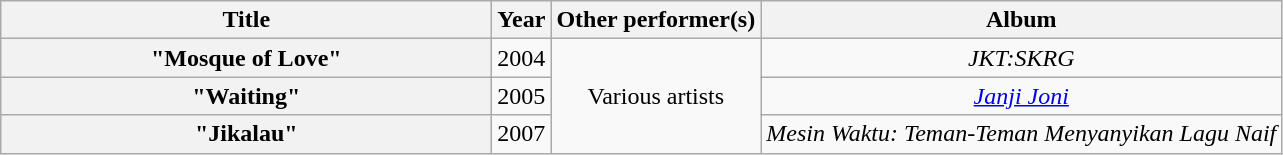<table class="wikitable plainrowheaders" style="text-align:center;">
<tr>
<th scope="col" style="width:20em;">Title</th>
<th scope="col">Year</th>
<th scope="col">Other performer(s)</th>
<th scope="col">Album</th>
</tr>
<tr>
<th scope="row">"Mosque of Love"</th>
<td>2004</td>
<td align="center" valign="center" rowspan="3">Various artists</td>
<td><em>JKT:SKRG</em></td>
</tr>
<tr>
<th scope="row">"Waiting"</th>
<td>2005</td>
<td><em><a href='#'>Janji Joni</a></em></td>
</tr>
<tr>
<th scope="row">"Jikalau"</th>
<td>2007</td>
<td><em>Mesin Waktu: Teman-Teman Menyanyikan Lagu Naif</em></td>
</tr>
</table>
